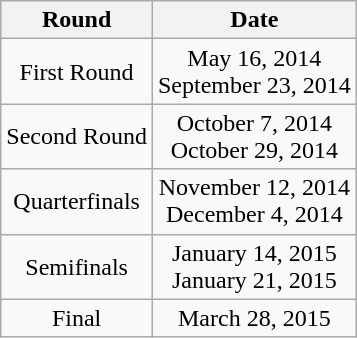<table class="wikitable" style="text-align: center">
<tr>
<th>Round</th>
<th>Date</th>
</tr>
<tr>
<td>First Round</td>
<td>May 16, 2014<br>September 23, 2014</td>
</tr>
<tr>
<td>Second Round</td>
<td>October 7, 2014<br>October 29, 2014</td>
</tr>
<tr>
<td>Quarterfinals</td>
<td>November 12, 2014<br>December 4, 2014</td>
</tr>
<tr>
<td>Semifinals</td>
<td>January 14, 2015<br>January 21, 2015</td>
</tr>
<tr>
<td>Final</td>
<td>March 28, 2015</td>
</tr>
</table>
